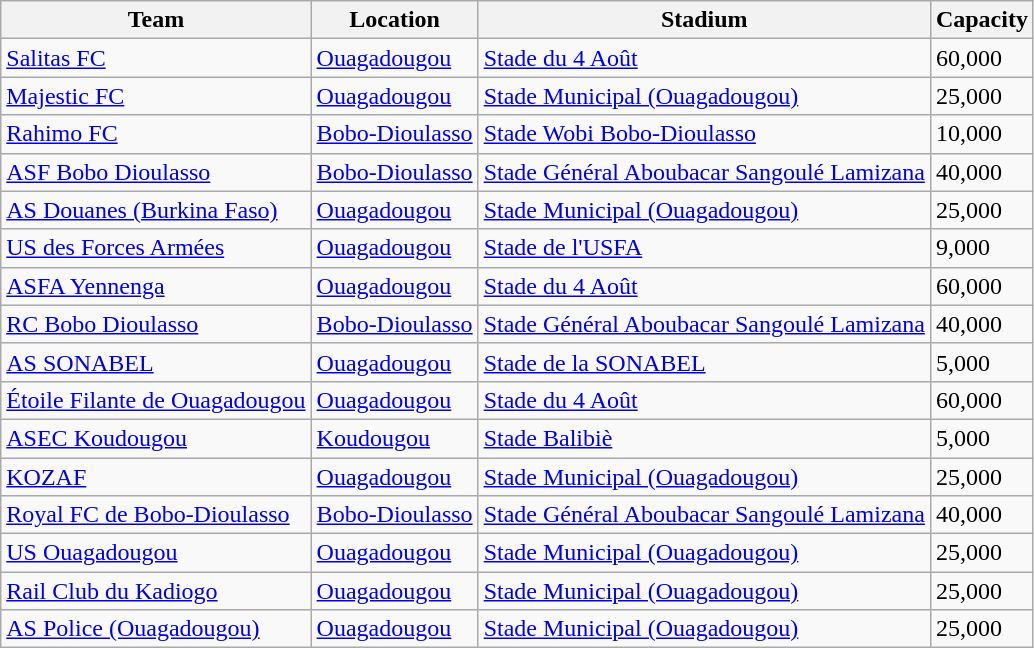<table class="wikitable sortable">
<tr>
<th>Team</th>
<th>Location</th>
<th>Stadium</th>
<th>Capacity</th>
</tr>
<tr>
<td><a href='#'>Salitas FC</a></td>
<td><a href='#'>Ouagadougou</a></td>
<td><a href='#'>Stade du 4 Août</a></td>
<td>60,000</td>
</tr>
<tr>
<td><a href='#'>Majestic FC</a></td>
<td><a href='#'>Ouagadougou</a></td>
<td><a href='#'>Stade Municipal (Ouagadougou)</a></td>
<td>25,000</td>
</tr>
<tr>
<td><a href='#'>Rahimo FC</a></td>
<td><a href='#'>Bobo-Dioulasso</a></td>
<td><a href='#'>Stade Wobi Bobo-Dioulasso</a></td>
<td>10,000</td>
</tr>
<tr>
<td><a href='#'>ASF Bobo Dioulasso</a></td>
<td><a href='#'>Bobo-Dioulasso</a></td>
<td><a href='#'>Stade Général Aboubacar Sangoulé Lamizana</a></td>
<td>40,000</td>
</tr>
<tr>
<td><a href='#'>AS Douanes (Burkina Faso)</a></td>
<td><a href='#'>Ouagadougou</a></td>
<td><a href='#'>Stade Municipal (Ouagadougou)</a></td>
<td>25,000</td>
</tr>
<tr>
<td><a href='#'>US des Forces Armées</a></td>
<td><a href='#'>Ouagadougou</a></td>
<td><a href='#'>Stade de l'USFA</a></td>
<td>9,000</td>
</tr>
<tr>
<td><a href='#'>ASFA Yennenga</a></td>
<td><a href='#'>Ouagadougou</a></td>
<td><a href='#'>Stade du 4 Août</a></td>
<td>60,000</td>
</tr>
<tr>
<td><a href='#'>RC Bobo Dioulasso</a></td>
<td><a href='#'>Bobo-Dioulasso</a></td>
<td><a href='#'>Stade Général Aboubacar Sangoulé Lamizana</a></td>
<td>40,000</td>
</tr>
<tr>
<td><a href='#'>AS SONABEL</a></td>
<td><a href='#'>Ouagadougou</a></td>
<td><a href='#'>Stade de la SONABEL</a></td>
<td>5,000</td>
</tr>
<tr>
<td><a href='#'>Étoile Filante de Ouagadougou</a></td>
<td><a href='#'>Ouagadougou</a></td>
<td><a href='#'>Stade du 4 Août</a></td>
<td>60,000</td>
</tr>
<tr>
<td><a href='#'>ASEC Koudougou</a></td>
<td><a href='#'>Koudougou</a></td>
<td><a href='#'>Stade Balibiè</a></td>
<td>5,000</td>
</tr>
<tr>
<td><a href='#'>KOZAF</a></td>
<td><a href='#'>Ouagadougou</a></td>
<td><a href='#'>Stade Municipal (Ouagadougou)</a></td>
<td>25,000</td>
</tr>
<tr>
<td><a href='#'>Royal FC de Bobo-Dioulasso</a></td>
<td><a href='#'>Bobo-Dioulasso</a></td>
<td><a href='#'>Stade Général Aboubacar Sangoulé Lamizana</a></td>
<td>40,000</td>
</tr>
<tr>
<td><a href='#'>US Ouagadougou</a></td>
<td><a href='#'>Ouagadougou</a></td>
<td><a href='#'>Stade Municipal (Ouagadougou)</a></td>
<td>25,000</td>
</tr>
<tr>
<td><a href='#'>Rail Club du Kadiogo</a></td>
<td><a href='#'>Ouagadougou</a></td>
<td><a href='#'>Stade Municipal (Ouagadougou)</a></td>
<td>25,000</td>
</tr>
<tr>
<td><a href='#'>AS Police (Ouagadougou)</a></td>
<td><a href='#'>Ouagadougou</a></td>
<td><a href='#'>Stade Municipal (Ouagadougou)</a></td>
<td>25,000</td>
</tr>
</table>
